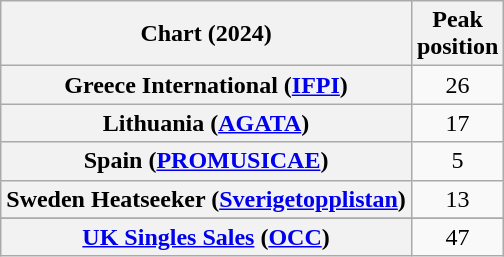<table class="wikitable sortable plainrowheaders" style="text-align:center">
<tr>
<th scope="col">Chart (2024)</th>
<th scope="col">Peak<br>position</th>
</tr>
<tr>
<th scope="row">Greece International (<a href='#'>IFPI</a>)</th>
<td>26</td>
</tr>
<tr>
<th scope="row">Lithuania (<a href='#'>AGATA</a>)</th>
<td>17</td>
</tr>
<tr>
<th scope="row">Spain (<a href='#'>PROMUSICAE</a>)</th>
<td>5</td>
</tr>
<tr>
<th scope="row">Sweden Heatseeker (<a href='#'>Sverigetopplistan</a>)</th>
<td>13</td>
</tr>
<tr>
</tr>
<tr>
<th scope="row"><a href='#'>UK Singles Sales</a> (<a href='#'>OCC</a>)</th>
<td>47</td>
</tr>
</table>
